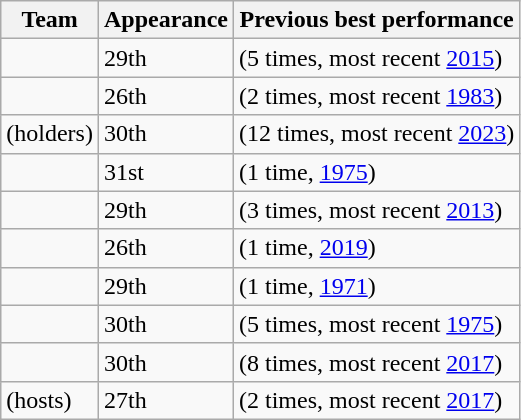<table class="wikitable sortable" style="text-align: left;">
<tr>
<th>Team</th>
<th data-sortype="number">Appearance</th>
<th>Previous best performance</th>
</tr>
<tr>
<td></td>
<td>29th</td>
<td> (5 times, most recent <a href='#'>2015</a>)</td>
</tr>
<tr>
<td></td>
<td>26th</td>
<td> (2 times, most recent <a href='#'>1983</a>)</td>
</tr>
<tr>
<td> (holders)</td>
<td>30th</td>
<td> (12 times, most recent <a href='#'>2023</a>)</td>
</tr>
<tr>
<td></td>
<td>31st</td>
<td> (1 time, <a href='#'>1975</a>)</td>
</tr>
<tr>
<td></td>
<td>29th</td>
<td> (3 times, most recent <a href='#'>2013</a>)</td>
</tr>
<tr>
<td></td>
<td>26th</td>
<td> (1 time, <a href='#'>2019</a>)</td>
</tr>
<tr>
<td></td>
<td>29th</td>
<td> (1 time, <a href='#'>1971</a>)</td>
</tr>
<tr>
<td></td>
<td>30th</td>
<td> (5 times, most recent <a href='#'>1975</a>)</td>
</tr>
<tr>
<td></td>
<td>30th</td>
<td> (8 times, most recent <a href='#'>2017</a>)</td>
</tr>
<tr>
<td> (hosts)</td>
<td>27th</td>
<td> (2 times, most recent <a href='#'>2017</a>)</td>
</tr>
</table>
